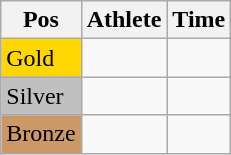<table class="wikitable">
<tr>
<th>Pos</th>
<th>Athlete</th>
<th>Time</th>
</tr>
<tr>
<td bgcolor="gold">Gold</td>
<td></td>
<td></td>
</tr>
<tr>
<td bgcolor="silver">Silver</td>
<td></td>
<td></td>
</tr>
<tr>
<td bgcolor="CC9966">Bronze</td>
<td></td>
<td></td>
</tr>
</table>
